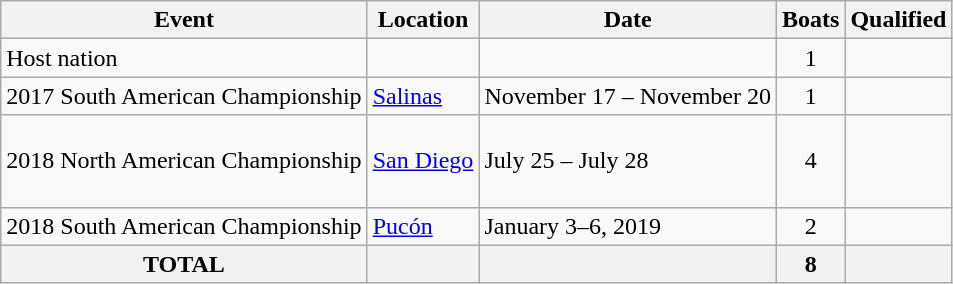<table class="wikitable">
<tr>
<th>Event</th>
<th>Location</th>
<th>Date</th>
<th>Boats</th>
<th>Qualified</th>
</tr>
<tr>
<td>Host nation</td>
<td></td>
<td></td>
<td align="center">1</td>
<td></td>
</tr>
<tr>
<td>2017 South American Championship</td>
<td> <a href='#'>Salinas</a></td>
<td>November 17 – November 20</td>
<td align="center">1</td>
<td></td>
</tr>
<tr>
<td>2018 North American Championship</td>
<td> <a href='#'>San Diego</a></td>
<td>July 25 – July 28</td>
<td align="center">4</td>
<td><br><br><br></td>
</tr>
<tr>
<td>2018 South American Championship</td>
<td> <a href='#'>Pucón</a></td>
<td>January 3–6, 2019</td>
<td align="center">2</td>
<td><br></td>
</tr>
<tr>
<th>TOTAL</th>
<th></th>
<th></th>
<th>8</th>
<th></th>
</tr>
</table>
